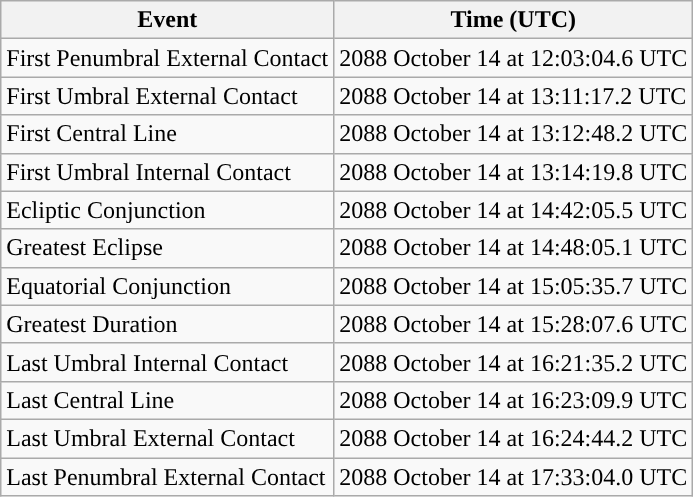<table class="wikitable">
<tr>
<th>Event</th>
<th>Time (UTC)</th>
</tr>
<tr>
<td>First Penumbral External Contact</td>
<td>2088 October 14 at 12:03:04.6 UTC</td>
</tr>
<tr>
<td>First Umbral External Contact</td>
<td>2088 October 14 at 13:11:17.2 UTC</td>
</tr>
<tr>
<td>First Central Line</td>
<td>2088 October 14 at 13:12:48.2 UTC</td>
</tr>
<tr>
<td>First Umbral Internal Contact</td>
<td>2088 October 14 at 13:14:19.8 UTC</td>
</tr>
<tr>
<td>Ecliptic Conjunction</td>
<td>2088 October 14 at 14:42:05.5 UTC</td>
</tr>
<tr>
<td>Greatest Eclipse</td>
<td>2088 October 14 at 14:48:05.1 UTC</td>
</tr>
<tr>
<td>Equatorial Conjunction</td>
<td>2088 October 14 at 15:05:35.7 UTC</td>
</tr>
<tr>
<td>Greatest Duration</td>
<td>2088 October 14 at 15:28:07.6 UTC</td>
</tr>
<tr>
<td>Last Umbral Internal Contact</td>
<td>2088 October 14 at 16:21:35.2 UTC</td>
</tr>
<tr>
<td>Last Central Line</td>
<td>2088 October 14 at 16:23:09.9 UTC</td>
</tr>
<tr>
<td>Last Umbral External Contact</td>
<td>2088 October 14 at 16:24:44.2 UTC</td>
</tr>
<tr>
<td>Last Penumbral External Contact</td>
<td>2088 October 14 at 17:33:04.0 UTC</td>
</tr>
</table>
